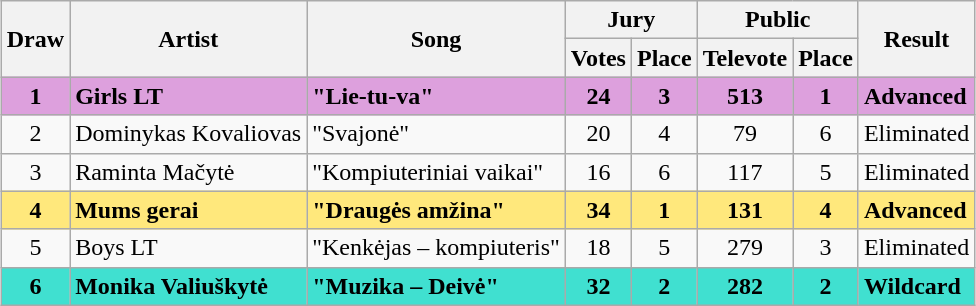<table class="sortable wikitable" style="margin: 1em auto 1em auto; text-align:center;">
<tr>
<th rowspan="2">Draw</th>
<th rowspan="2">Artist</th>
<th rowspan="2">Song</th>
<th colspan="2">Jury</th>
<th colspan="2">Public</th>
<th rowspan="2">Result</th>
</tr>
<tr>
<th>Votes</th>
<th>Place</th>
<th>Televote</th>
<th>Place</th>
</tr>
<tr style="font-weight:bold; background:#DDA0DD;">
<td>1</td>
<td align="left">Girls LT</td>
<td align="left">"Lie-tu-va"</td>
<td>24</td>
<td>3</td>
<td>513</td>
<td>1</td>
<td align="left">Advanced</td>
</tr>
<tr>
<td>2</td>
<td align="left">Dominykas Kovaliovas</td>
<td align="left">"Svajonė"</td>
<td>20</td>
<td>4</td>
<td>79</td>
<td>6</td>
<td align="left">Eliminated</td>
</tr>
<tr>
<td>3</td>
<td align="left">Raminta Mačytė</td>
<td align="left">"Kompiuteriniai vaikai"</td>
<td>16</td>
<td>6</td>
<td>117</td>
<td>5</td>
<td align="left">Eliminated</td>
</tr>
<tr style="font-weight:bold; background:#ffe87c;">
<td>4</td>
<td align="left">Mums gerai</td>
<td align="left">"Draugės amžina"</td>
<td>34</td>
<td>1</td>
<td>131</td>
<td>4</td>
<td align="left">Advanced</td>
</tr>
<tr>
<td>5</td>
<td align="left">Boys LT</td>
<td align="left">"Kenkėjas – kompiuteris"</td>
<td>18</td>
<td>5</td>
<td>279</td>
<td>3</td>
<td align="left">Eliminated</td>
</tr>
<tr style="font-weight:bold; background:turquoise;">
<td>6</td>
<td align="left">Monika Valiuškytė</td>
<td align="left">"Muzika – Deivė"</td>
<td>32</td>
<td>2</td>
<td>282</td>
<td>2</td>
<td align="left">Wildcard</td>
</tr>
</table>
